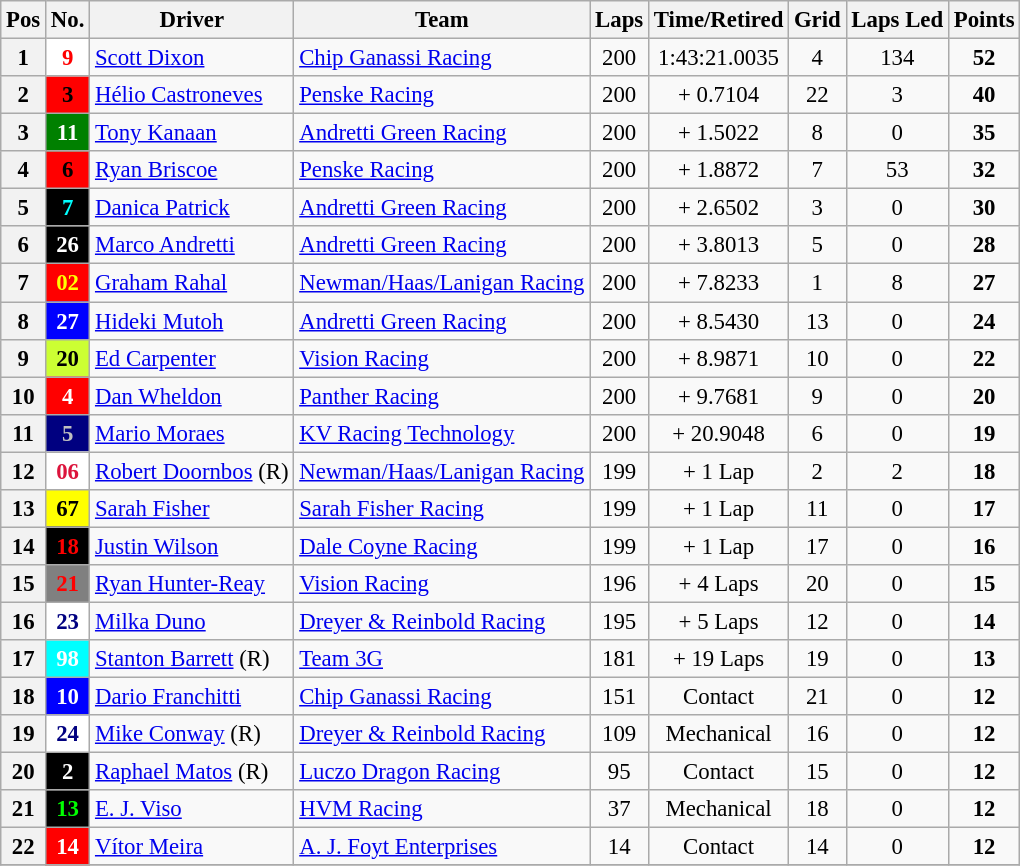<table class="wikitable" style="font-size:95%;">
<tr>
<th>Pos</th>
<th>No.</th>
<th>Driver</th>
<th>Team</th>
<th>Laps</th>
<th>Time/Retired</th>
<th>Grid</th>
<th>Laps Led</th>
<th>Points</th>
</tr>
<tr>
<th>1</th>
<td style="background:#FFFFFF; color:red;" align=center><strong>9</strong></td>
<td> <a href='#'>Scott Dixon</a></td>
<td><a href='#'>Chip Ganassi Racing</a></td>
<td align=center>200</td>
<td align=center>1:43:21.0035</td>
<td align=center>4</td>
<td align=center>134</td>
<td align=center><strong>52</strong></td>
</tr>
<tr>
<th>2</th>
<td style="background:#FF0000; color:black;" align="center"><strong>3</strong></td>
<td> <a href='#'>Hélio Castroneves</a></td>
<td><a href='#'>Penske Racing</a></td>
<td align=center>200</td>
<td align=center>+ 0.7104</td>
<td align=center>22</td>
<td align=center>3</td>
<td align=center><strong>40</strong></td>
</tr>
<tr>
<th>3</th>
<td style="background:green; color:white;" align=center><strong>11</strong></td>
<td> <a href='#'>Tony Kanaan</a></td>
<td><a href='#'>Andretti Green Racing</a></td>
<td align=center>200</td>
<td align=center>+ 1.5022</td>
<td align=center>8</td>
<td align=center>0</td>
<td align=center><strong>35</strong></td>
</tr>
<tr>
<th>4</th>
<td style="background:#FF0000; color:black;" align="center"><strong>6</strong></td>
<td> <a href='#'>Ryan Briscoe</a></td>
<td><a href='#'>Penske Racing</a></td>
<td align=center>200</td>
<td align=center>+ 1.8872</td>
<td align=center>7</td>
<td align=center>53</td>
<td align=center><strong>32</strong></td>
</tr>
<tr>
<th>5</th>
<td style="background:#000000; color:aqua;" align=center><strong>7</strong></td>
<td> <a href='#'>Danica Patrick</a></td>
<td><a href='#'>Andretti Green Racing</a></td>
<td align=center>200</td>
<td align=center>+ 2.6502</td>
<td align=center>3</td>
<td align=center>0</td>
<td align=center><strong>30</strong></td>
</tr>
<tr>
<th>6</th>
<td style="background:#000000; color:white;" align=center><strong>26</strong></td>
<td> <a href='#'>Marco Andretti</a></td>
<td><a href='#'>Andretti Green Racing</a></td>
<td align=center>200</td>
<td align=center>+ 3.8013</td>
<td align=center>5</td>
<td align=center>0</td>
<td align=center><strong>28</strong></td>
</tr>
<tr>
<th>7</th>
<td style="background:red; color:yellow;" align=center><strong>02</strong></td>
<td> <a href='#'>Graham Rahal</a></td>
<td><a href='#'>Newman/Haas/Lanigan Racing</a></td>
<td align=center>200</td>
<td align=center>+ 7.8233</td>
<td align=center>1</td>
<td align=center>8</td>
<td align=center><strong>27</strong></td>
</tr>
<tr>
<th>8</th>
<td style="background:blue; color:white;" align=center><strong>27</strong></td>
<td> <a href='#'>Hideki Mutoh</a></td>
<td><a href='#'>Andretti Green Racing</a></td>
<td align=center>200</td>
<td align=center>+ 8.5430</td>
<td align=center>13</td>
<td align=center>0</td>
<td align=center><strong>24</strong></td>
</tr>
<tr>
<th>9</th>
<td style="background:#CCFF33; color:black;" align=center><strong>20</strong></td>
<td> <a href='#'>Ed Carpenter</a></td>
<td><a href='#'>Vision Racing</a></td>
<td align=center>200</td>
<td align=center>+ 8.9871</td>
<td align=center>10</td>
<td align=center>0</td>
<td align=center><strong>22</strong></td>
</tr>
<tr>
<th>10</th>
<td style="background:red; color:white;" align=center><strong>4</strong></td>
<td> <a href='#'>Dan Wheldon</a></td>
<td><a href='#'>Panther Racing</a></td>
<td align=center>200</td>
<td align=center>+ 9.7681</td>
<td align=center>9</td>
<td align=center>0</td>
<td align=center><strong>20</strong></td>
</tr>
<tr>
<th>11</th>
<td style="background:navy; color:silver;" align=center><strong>5</strong></td>
<td> <a href='#'>Mario Moraes</a></td>
<td><a href='#'>KV Racing Technology</a></td>
<td align=center>200</td>
<td align=center>+ 20.9048</td>
<td align=center>6</td>
<td align=center>0</td>
<td align=center><strong>19</strong></td>
</tr>
<tr>
<th>12</th>
<td style="background:white; color:crimson;" align=center><strong>06</strong></td>
<td> <a href='#'>Robert Doornbos</a> (R)</td>
<td><a href='#'>Newman/Haas/Lanigan Racing</a></td>
<td align=center>199</td>
<td align=center>+ 1 Lap</td>
<td align=center>2</td>
<td align=center>2</td>
<td align=center><strong>18</strong></td>
</tr>
<tr>
<th>13</th>
<td style="background:yellow; color:black;" align=center><strong>67</strong></td>
<td nowrap> <a href='#'>Sarah Fisher</a></td>
<td><a href='#'>Sarah Fisher Racing</a></td>
<td align=center>199</td>
<td align=center>+ 1 Lap</td>
<td align=center>11</td>
<td align=center>0</td>
<td align=center><strong>17</strong></td>
</tr>
<tr>
<th>14</th>
<td style="background:#000000; color:red;" align=center><strong>18</strong></td>
<td> <a href='#'>Justin Wilson</a></td>
<td><a href='#'>Dale Coyne Racing</a></td>
<td align=center>199</td>
<td align=center>+ 1 Lap</td>
<td align=center>17</td>
<td align=center>0</td>
<td align=center><strong>16</strong></td>
</tr>
<tr>
<th>15</th>
<td style="background:gray; color:red;" align="center"><strong>21</strong></td>
<td> <a href='#'>Ryan Hunter-Reay</a></td>
<td><a href='#'>Vision Racing</a></td>
<td align=center>196</td>
<td align=center>+ 4 Laps</td>
<td align=center>20</td>
<td align=center>0</td>
<td align=center><strong>15</strong></td>
</tr>
<tr>
<th>16</th>
<td style="background:white; color:navy;" align=center><strong>23</strong></td>
<td nowrap> <a href='#'>Milka Duno</a></td>
<td><a href='#'>Dreyer & Reinbold Racing</a></td>
<td align=center>195</td>
<td align=center>+ 5 Laps</td>
<td align=center>12</td>
<td align=center>0</td>
<td align=center><strong>14</strong></td>
</tr>
<tr>
<th>17</th>
<td style="background:aqua; color:white;" align=center><strong>98</strong></td>
<td> <a href='#'>Stanton Barrett</a> (R)</td>
<td><a href='#'>Team 3G</a></td>
<td align=center>181</td>
<td align=center>+ 19 Laps</td>
<td align=center>19</td>
<td align=center>0</td>
<td align=center><strong>13</strong></td>
</tr>
<tr>
<th>18</th>
<td style="background:Blue; color:White;" align=center><strong>10</strong></td>
<td> <a href='#'>Dario Franchitti</a></td>
<td><a href='#'>Chip Ganassi Racing</a></td>
<td align=center>151</td>
<td align=center>Contact</td>
<td align=center>21</td>
<td align=center>0</td>
<td align=center><strong>12</strong></td>
</tr>
<tr>
<th>19</th>
<td style="background:white; color:navy;" align=center><strong>24</strong></td>
<td> <a href='#'>Mike Conway</a> (R)</td>
<td><a href='#'>Dreyer & Reinbold Racing</a></td>
<td align=center>109</td>
<td align=center>Mechanical</td>
<td align=center>16</td>
<td align=center>0</td>
<td align=center><strong>12</strong></td>
</tr>
<tr>
<th>20</th>
<td style="background:black; color:white;" align=center><strong>2</strong></td>
<td> <a href='#'>Raphael Matos</a> (R)</td>
<td><a href='#'>Luczo Dragon Racing</a></td>
<td align=center>95</td>
<td align=center>Contact</td>
<td align=center>15</td>
<td align=center>0</td>
<td align=center><strong>12</strong></td>
</tr>
<tr>
<th>21</th>
<td style="background:#000000; color:lime;" align=center><strong>13</strong></td>
<td> <a href='#'>E. J. Viso</a></td>
<td><a href='#'>HVM Racing</a></td>
<td align=center>37</td>
<td align=center>Mechanical</td>
<td align=center>18</td>
<td align=center>0</td>
<td align=center><strong>12</strong></td>
</tr>
<tr>
<th>22</th>
<td style="background:red; color:white;" align=center><strong>14</strong></td>
<td> <a href='#'>Vítor Meira</a></td>
<td><a href='#'>A. J. Foyt Enterprises</a></td>
<td align=center>14</td>
<td align=center>Contact</td>
<td align=center>14</td>
<td align=center>0</td>
<td align=center><strong>12</strong></td>
</tr>
<tr>
</tr>
</table>
